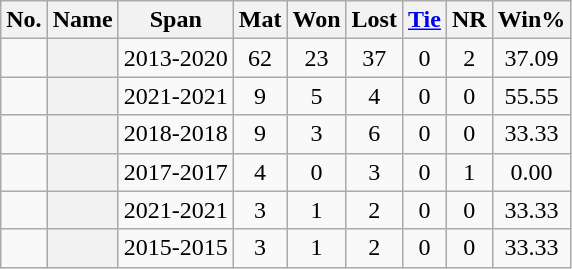<table class="wikitable plainrowheaders sortable">
<tr>
<th scope="col">No.</th>
<th scope="col">Name</th>
<th scope="col">Span</th>
<th scope="col">Mat</th>
<th scope="col">Won</th>
<th scope="col">Lost</th>
<th scope="col"><a href='#'>Tie</a></th>
<th scope="col">NR</th>
<th scope="col">Win%</th>
</tr>
<tr align=center>
<td></td>
<th scope="row"> </th>
<td>2013-2020</td>
<td>62</td>
<td>23</td>
<td>37</td>
<td>0</td>
<td>2</td>
<td>37.09</td>
</tr>
<tr align=center>
<td></td>
<th scope="row"> </th>
<td>2021-2021</td>
<td>9</td>
<td>5</td>
<td>4</td>
<td>0</td>
<td>0</td>
<td>55.55</td>
</tr>
<tr align=center>
<td></td>
<th scope="row"> </th>
<td>2018-2018</td>
<td>9</td>
<td>3</td>
<td>6</td>
<td>0</td>
<td>0</td>
<td>33.33</td>
</tr>
<tr align=center>
<td></td>
<th scope="row"> </th>
<td>2017-2017</td>
<td>4</td>
<td>0</td>
<td>3</td>
<td>0</td>
<td>1</td>
<td>0.00</td>
</tr>
<tr align=center>
<td></td>
<th scope="row"> </th>
<td>2021-2021</td>
<td>3</td>
<td>1</td>
<td>2</td>
<td>0</td>
<td>0</td>
<td>33.33</td>
</tr>
<tr align=center>
<td></td>
<th scope="row"> </th>
<td>2015-2015</td>
<td>3</td>
<td>1</td>
<td>2</td>
<td>0</td>
<td>0</td>
<td>33.33</td>
</tr>
</table>
